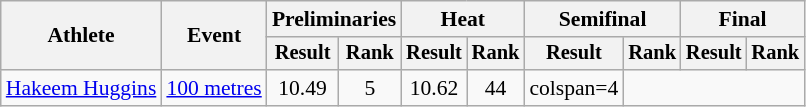<table class=wikitable style=font-size:90%>
<tr>
<th rowspan=2>Athlete</th>
<th rowspan=2>Event</th>
<th colspan=2>Preliminaries</th>
<th colspan=2>Heat</th>
<th colspan=2>Semifinal</th>
<th colspan=2>Final</th>
</tr>
<tr style=font-size:95%>
<th>Result</th>
<th>Rank</th>
<th>Result</th>
<th>Rank</th>
<th>Result</th>
<th>Rank</th>
<th>Result</th>
<th>Rank</th>
</tr>
<tr align=center>
<td align=left><a href='#'>Hakeem Huggins</a></td>
<td align=left><a href='#'>100 metres</a></td>
<td>10.49</td>
<td>5</td>
<td>10.62</td>
<td>44</td>
<td>colspan=4 </td>
</tr>
</table>
